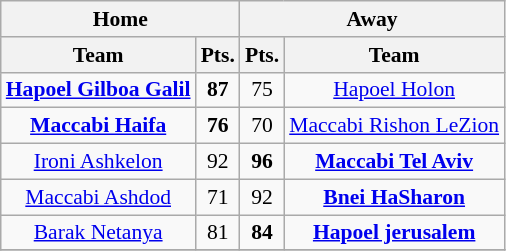<table style="font-size: 90%; text-align: center" class="wikitable">
<tr>
<th colspan="2">Home</th>
<th colspan="2">Away</th>
</tr>
<tr>
<th>Team</th>
<th>Pts.</th>
<th>Pts.</th>
<th>Team</th>
</tr>
<tr>
<td><strong><a href='#'>Hapoel Gilboa Galil</a></strong></td>
<td><strong>87</strong></td>
<td>75</td>
<td><a href='#'>Hapoel Holon</a></td>
</tr>
<tr>
<td><strong><a href='#'>Maccabi Haifa</a></strong></td>
<td><strong>76</strong></td>
<td>70</td>
<td><a href='#'>Maccabi Rishon LeZion</a></td>
</tr>
<tr>
<td><a href='#'>Ironi Ashkelon</a></td>
<td>92</td>
<td><strong>96</strong></td>
<td><strong><a href='#'>Maccabi Tel Aviv</a></strong></td>
</tr>
<tr>
<td><a href='#'>Maccabi Ashdod</a></td>
<td>71</td>
<td>92</td>
<td><strong><a href='#'>Bnei HaSharon</a></strong></td>
</tr>
<tr>
<td><a href='#'>Barak Netanya</a></td>
<td>81</td>
<td><strong>84</strong></td>
<td><strong><a href='#'>Hapoel jerusalem</a></strong></td>
</tr>
<tr>
</tr>
</table>
